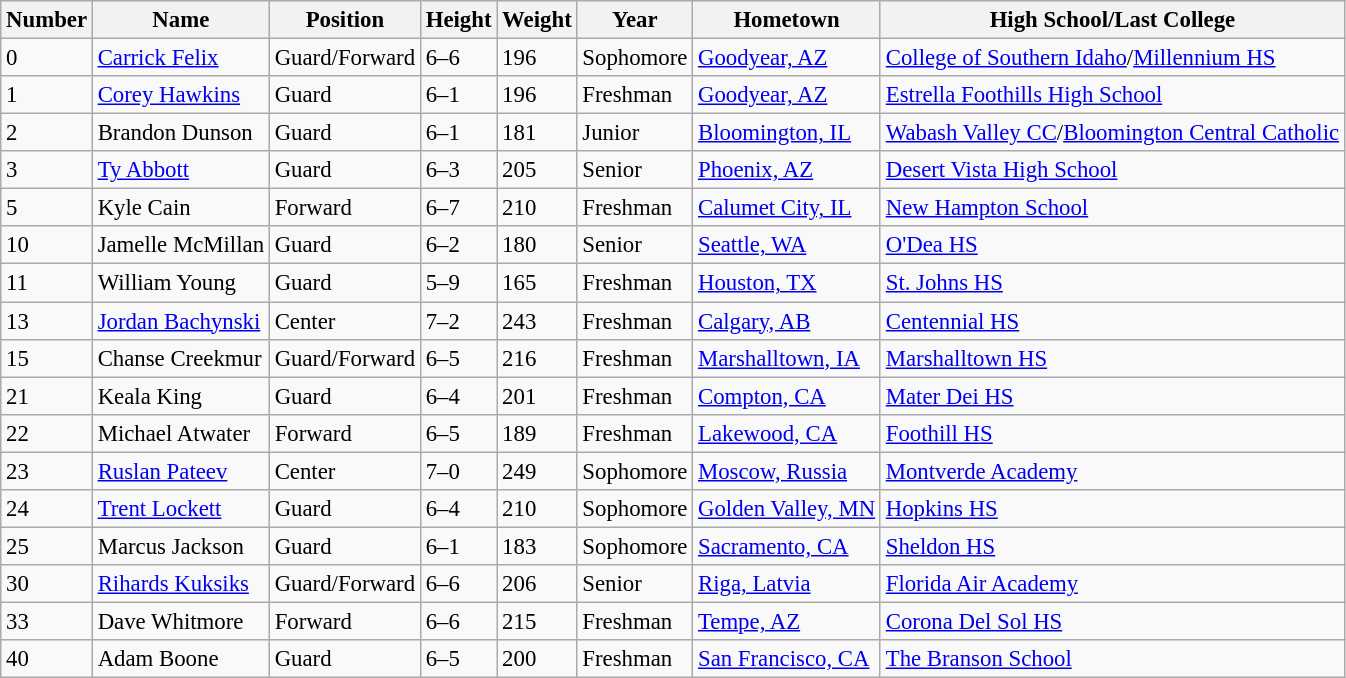<table class="wikitable" style="font-size: 95%;">
<tr>
<th>Number</th>
<th>Name</th>
<th>Position</th>
<th>Height</th>
<th>Weight</th>
<th>Year</th>
<th>Hometown</th>
<th>High School/Last College</th>
</tr>
<tr>
<td>0</td>
<td><a href='#'>Carrick Felix</a></td>
<td>Guard/Forward</td>
<td>6–6</td>
<td>196</td>
<td>Sophomore</td>
<td><a href='#'>Goodyear, AZ</a></td>
<td><a href='#'>College of Southern Idaho</a>/<a href='#'>Millennium HS</a></td>
</tr>
<tr>
<td>1</td>
<td><a href='#'>Corey Hawkins</a></td>
<td>Guard</td>
<td>6–1</td>
<td>196</td>
<td>Freshman</td>
<td><a href='#'>Goodyear, AZ</a></td>
<td><a href='#'>Estrella Foothills High School</a></td>
</tr>
<tr>
<td>2</td>
<td>Brandon Dunson</td>
<td>Guard</td>
<td>6–1</td>
<td>181</td>
<td>Junior</td>
<td><a href='#'>Bloomington, IL</a></td>
<td><a href='#'>Wabash Valley CC</a>/<a href='#'>Bloomington Central Catholic</a></td>
</tr>
<tr>
<td>3</td>
<td><a href='#'>Ty Abbott</a></td>
<td>Guard</td>
<td>6–3</td>
<td>205</td>
<td>Senior</td>
<td><a href='#'>Phoenix, AZ</a></td>
<td><a href='#'>Desert Vista High School</a></td>
</tr>
<tr>
<td>5</td>
<td>Kyle Cain</td>
<td>Forward</td>
<td>6–7</td>
<td>210</td>
<td>Freshman</td>
<td><a href='#'>Calumet City, IL</a></td>
<td><a href='#'>New Hampton School</a></td>
</tr>
<tr>
<td>10</td>
<td>Jamelle McMillan</td>
<td>Guard</td>
<td>6–2</td>
<td>180</td>
<td>Senior</td>
<td><a href='#'>Seattle, WA</a></td>
<td><a href='#'>O'Dea HS</a></td>
</tr>
<tr>
<td>11</td>
<td>William Young</td>
<td>Guard</td>
<td>5–9</td>
<td>165</td>
<td>Freshman</td>
<td><a href='#'>Houston, TX</a></td>
<td><a href='#'>St. Johns HS</a></td>
</tr>
<tr>
<td>13</td>
<td><a href='#'>Jordan Bachynski</a></td>
<td>Center</td>
<td>7–2</td>
<td>243</td>
<td>Freshman</td>
<td><a href='#'>Calgary, AB</a></td>
<td><a href='#'>Centennial HS</a></td>
</tr>
<tr>
<td>15</td>
<td>Chanse Creekmur</td>
<td>Guard/Forward</td>
<td>6–5</td>
<td>216</td>
<td>Freshman</td>
<td><a href='#'>Marshalltown, IA</a></td>
<td><a href='#'>Marshalltown HS</a></td>
</tr>
<tr>
<td>21</td>
<td>Keala King</td>
<td>Guard</td>
<td>6–4</td>
<td>201</td>
<td>Freshman</td>
<td><a href='#'>Compton, CA</a></td>
<td><a href='#'>Mater Dei HS</a></td>
</tr>
<tr>
<td>22</td>
<td>Michael Atwater</td>
<td>Forward</td>
<td>6–5</td>
<td>189</td>
<td>Freshman</td>
<td><a href='#'>Lakewood, CA</a></td>
<td><a href='#'>Foothill HS</a></td>
</tr>
<tr>
<td>23</td>
<td><a href='#'>Ruslan Pateev</a></td>
<td>Center</td>
<td>7–0</td>
<td>249</td>
<td>Sophomore</td>
<td><a href='#'>Moscow, Russia</a></td>
<td><a href='#'>Montverde Academy</a></td>
</tr>
<tr>
<td>24</td>
<td><a href='#'>Trent Lockett</a></td>
<td>Guard</td>
<td>6–4</td>
<td>210</td>
<td>Sophomore</td>
<td><a href='#'>Golden Valley, MN</a></td>
<td><a href='#'>Hopkins HS</a></td>
</tr>
<tr>
<td>25</td>
<td>Marcus Jackson</td>
<td>Guard</td>
<td>6–1</td>
<td>183</td>
<td>Sophomore</td>
<td><a href='#'>Sacramento, CA</a></td>
<td><a href='#'>Sheldon HS</a></td>
</tr>
<tr>
<td>30</td>
<td><a href='#'>Rihards Kuksiks</a></td>
<td>Guard/Forward</td>
<td>6–6</td>
<td>206</td>
<td>Senior</td>
<td><a href='#'>Riga, Latvia</a></td>
<td><a href='#'>Florida Air Academy</a></td>
</tr>
<tr>
<td>33</td>
<td>Dave Whitmore</td>
<td>Forward</td>
<td>6–6</td>
<td>215</td>
<td>Freshman</td>
<td><a href='#'>Tempe, AZ</a></td>
<td><a href='#'>Corona Del Sol HS</a></td>
</tr>
<tr>
<td>40</td>
<td>Adam Boone</td>
<td>Guard</td>
<td>6–5</td>
<td>200</td>
<td>Freshman</td>
<td><a href='#'>San Francisco, CA</a></td>
<td><a href='#'>The Branson School</a></td>
</tr>
</table>
